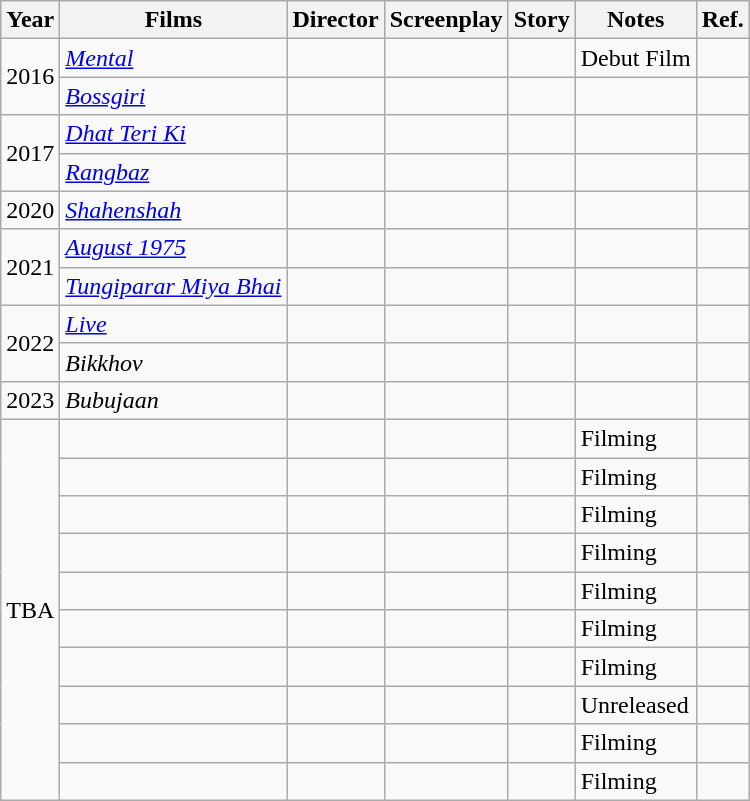<table class="wikitable sortable">
<tr>
<th>Year</th>
<th>Films</th>
<th>Director</th>
<th>Screenplay</th>
<th>Story</th>
<th>Notes</th>
<th>Ref.</th>
</tr>
<tr>
<td rowspan="2">2016</td>
<td><em><a href='#'>Mental</a></em></td>
<td></td>
<td></td>
<td></td>
<td>Debut Film</td>
<td></td>
</tr>
<tr>
<td><em><a href='#'>Bossgiri</a></em></td>
<td></td>
<td></td>
<td></td>
<td></td>
<td></td>
</tr>
<tr>
<td rowspan="2">2017</td>
<td><em><a href='#'>Dhat Teri Ki</a></em></td>
<td></td>
<td></td>
<td></td>
<td></td>
<td></td>
</tr>
<tr>
<td><em><a href='#'>Rangbaz</a></em></td>
<td></td>
<td></td>
<td></td>
<td></td>
<td></td>
</tr>
<tr>
<td>2020</td>
<td><em><a href='#'>Shahenshah</a></em></td>
<td></td>
<td></td>
<td></td>
<td></td>
<td></td>
</tr>
<tr>
<td rowspan="2">2021</td>
<td><em><a href='#'>August 1975</a></em></td>
<td></td>
<td></td>
<td></td>
<td></td>
<td></td>
</tr>
<tr>
<td><em><a href='#'>Tungiparar Miya Bhai</a></em></td>
<td></td>
<td></td>
<td></td>
<td></td>
<td></td>
</tr>
<tr>
<td rowspan="2">2022</td>
<td><em><a href='#'>Live</a></em></td>
<td></td>
<td></td>
<td></td>
<td></td>
<td></td>
</tr>
<tr>
<td><em>Bikkhov</em></td>
<td></td>
<td></td>
<td></td>
<td></td>
<td></td>
</tr>
<tr>
<td>2023</td>
<td><em>Bubujaan</em></td>
<td></td>
<td></td>
<td></td>
<td></td>
<td></td>
</tr>
<tr>
<td rowspan="10">TBA</td>
<td></td>
<td></td>
<td></td>
<td></td>
<td>Filming</td>
<td></td>
</tr>
<tr>
<td></td>
<td></td>
<td></td>
<td></td>
<td>Filming</td>
<td></td>
</tr>
<tr>
<td></td>
<td></td>
<td></td>
<td></td>
<td>Filming</td>
<td></td>
</tr>
<tr>
<td></td>
<td></td>
<td></td>
<td></td>
<td>Filming</td>
<td></td>
</tr>
<tr>
<td></td>
<td></td>
<td></td>
<td></td>
<td>Filming</td>
<td></td>
</tr>
<tr>
<td></td>
<td></td>
<td></td>
<td></td>
<td>Filming</td>
<td></td>
</tr>
<tr>
<td></td>
<td></td>
<td></td>
<td></td>
<td>Filming</td>
<td></td>
</tr>
<tr>
<td></td>
<td></td>
<td></td>
<td></td>
<td>Unreleased</td>
<td></td>
</tr>
<tr>
<td></td>
<td></td>
<td></td>
<td></td>
<td>Filming</td>
<td></td>
</tr>
<tr>
<td></td>
<td></td>
<td></td>
<td></td>
<td>Filming</td>
<td></td>
</tr>
</table>
